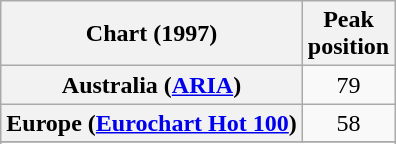<table class="wikitable sortable plainrowheaders" style="text-align:center">
<tr>
<th scope="col">Chart (1997)</th>
<th scope="col">Peak<br>position</th>
</tr>
<tr>
<th scope="row">Australia (<a href='#'>ARIA</a>)</th>
<td>79</td>
</tr>
<tr>
<th scope="row">Europe (<a href='#'>Eurochart Hot 100</a>)</th>
<td>58</td>
</tr>
<tr>
</tr>
<tr>
</tr>
<tr>
</tr>
<tr>
</tr>
</table>
